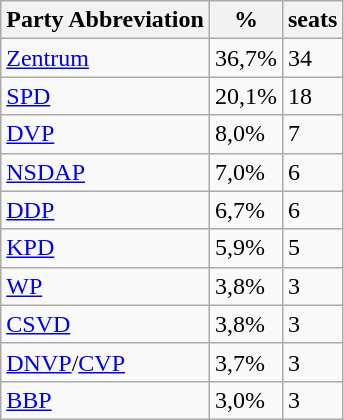<table class="wikitable">
<tr>
<th>Party Abbreviation</th>
<th>%</th>
<th>seats</th>
</tr>
<tr>
<td><a href='#'>Zentrum</a></td>
<td>36,7%</td>
<td>34</td>
</tr>
<tr>
<td><a href='#'>SPD</a></td>
<td>20,1%</td>
<td>18</td>
</tr>
<tr>
<td><a href='#'>DVP</a></td>
<td>8,0%</td>
<td>7</td>
</tr>
<tr>
<td><a href='#'>NSDAP</a></td>
<td>7,0%</td>
<td>6</td>
</tr>
<tr>
<td><a href='#'>DDP</a></td>
<td>6,7%</td>
<td>6</td>
</tr>
<tr>
<td><a href='#'>KPD</a></td>
<td>5,9%</td>
<td>5</td>
</tr>
<tr>
<td><a href='#'>WP</a></td>
<td>3,8%</td>
<td>3</td>
</tr>
<tr>
<td><a href='#'>CSVD</a></td>
<td>3,8%</td>
<td>3</td>
</tr>
<tr>
<td><a href='#'>DNVP</a>/<a href='#'>CVP</a></td>
<td>3,7%</td>
<td>3</td>
</tr>
<tr>
<td><a href='#'>BBP</a></td>
<td>3,0%</td>
<td>3</td>
</tr>
</table>
